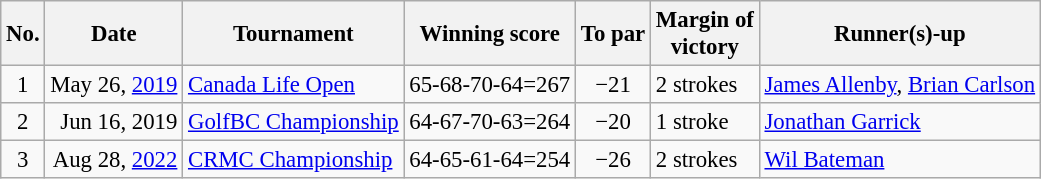<table class="wikitable" style="font-size:95%;">
<tr>
<th>No.</th>
<th>Date</th>
<th>Tournament</th>
<th>Winning score</th>
<th>To par</th>
<th>Margin of<br>victory</th>
<th>Runner(s)-up</th>
</tr>
<tr>
<td align=center>1</td>
<td align=right>May 26, <a href='#'>2019</a></td>
<td><a href='#'>Canada Life Open</a></td>
<td align=right>65-68-70-64=267</td>
<td align=center>−21</td>
<td>2 strokes</td>
<td> <a href='#'>James Allenby</a>,  <a href='#'>Brian Carlson</a></td>
</tr>
<tr>
<td align=center>2</td>
<td align=right>Jun 16, 2019</td>
<td><a href='#'>GolfBC Championship</a></td>
<td align=right>64-67-70-63=264</td>
<td align=center>−20</td>
<td>1 stroke</td>
<td> <a href='#'>Jonathan Garrick</a></td>
</tr>
<tr>
<td align=center>3</td>
<td align=right>Aug 28, <a href='#'>2022</a></td>
<td><a href='#'>CRMC Championship</a></td>
<td align=right>64-65-61-64=254</td>
<td align=center>−26</td>
<td>2 strokes</td>
<td> <a href='#'>Wil Bateman</a></td>
</tr>
</table>
